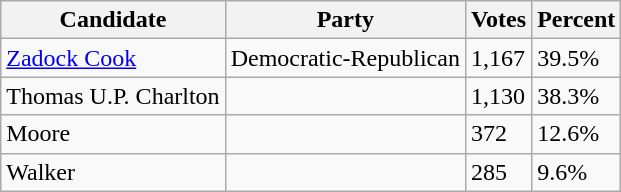<table class=wikitable>
<tr>
<th>Candidate</th>
<th>Party</th>
<th>Votes</th>
<th>Percent</th>
</tr>
<tr>
<td><a href='#'>Zadock Cook</a></td>
<td>Democratic-Republican</td>
<td>1,167</td>
<td>39.5%</td>
</tr>
<tr>
<td>Thomas U.P. Charlton</td>
<td></td>
<td>1,130</td>
<td>38.3%</td>
</tr>
<tr>
<td>Moore</td>
<td></td>
<td>372</td>
<td>12.6%</td>
</tr>
<tr>
<td>Walker</td>
<td></td>
<td>285</td>
<td>9.6%</td>
</tr>
</table>
